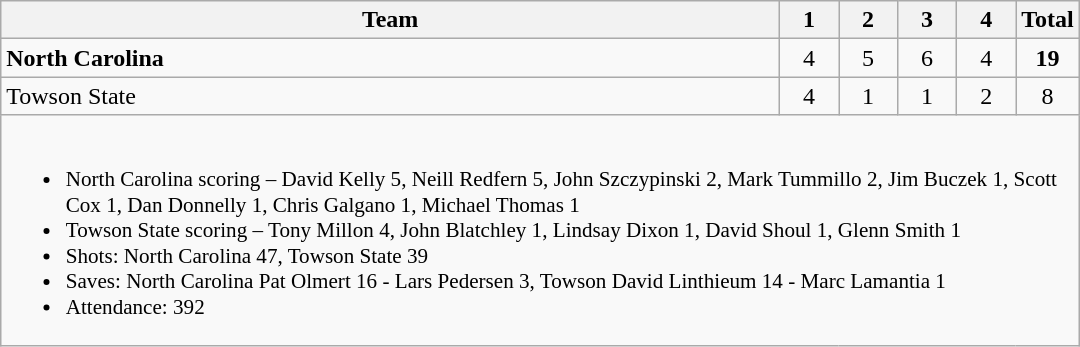<table class="wikitable" style="text-align:center; max-width:45em">
<tr>
<th>Team</th>
<th style="width:2em">1</th>
<th style="width:2em">2</th>
<th style="width:2em">3</th>
<th style="width:2em">4</th>
<th style="width:2em">Total</th>
</tr>
<tr>
<td style="text-align:left"><strong>North Carolina</strong></td>
<td>4</td>
<td>5</td>
<td>6</td>
<td>4</td>
<td><strong>19</strong></td>
</tr>
<tr>
<td style="text-align:left">Towson State</td>
<td>4</td>
<td>1</td>
<td>1</td>
<td>2</td>
<td>8</td>
</tr>
<tr>
<td colspan=6 style="font-size:88%; text-align:left"><br><ul><li>North Carolina scoring – David Kelly 5, Neill Redfern 5, John Szczypinski 2, Mark Tummillo 2, Jim Buczek 1, Scott Cox 1, Dan Donnelly 1, Chris Galgano 1, Michael Thomas 1</li><li>Towson State scoring – Tony Millon 4, John Blatchley 1, Lindsay Dixon 1, David Shoul 1, Glenn Smith 1</li><li>Shots: North Carolina 47, Towson State 39</li><li>Saves: North Carolina Pat Olmert 16 - Lars Pedersen 3, Towson David Linthieum 14 - Marc Lamantia 1</li><li>Attendance: 392</li></ul></td>
</tr>
</table>
